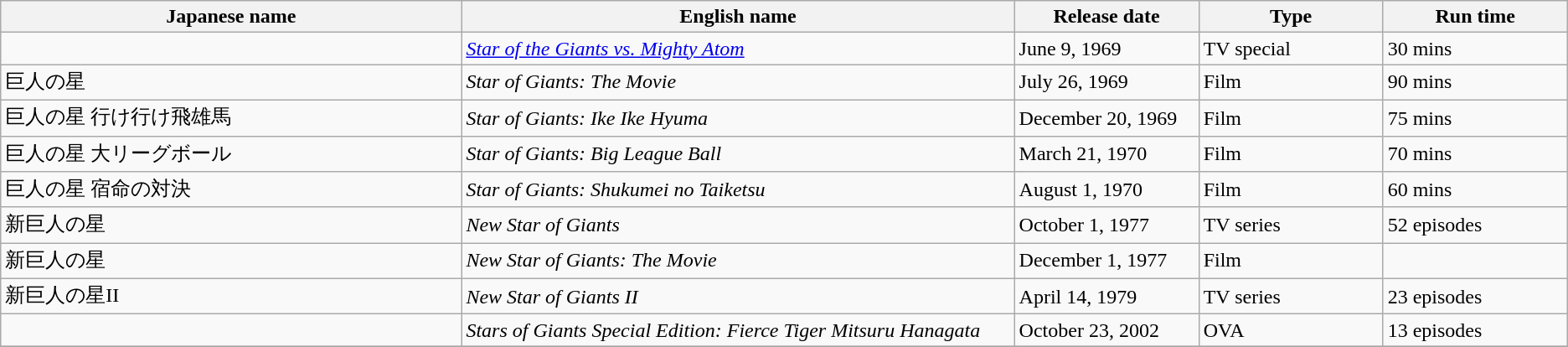<table class="wikitable">
<tr>
<th width=25%>Japanese name</th>
<th width=30%>English name</th>
<th width=10%>Release date</th>
<th width=10%>Type</th>
<th width=10%>Run time</th>
</tr>
<tr>
<td></td>
<td><em><a href='#'>Star of the Giants vs. Mighty Atom</a></em></td>
<td>June 9, 1969</td>
<td>TV special</td>
<td>30 mins</td>
</tr>
<tr>
<td>巨人の星</td>
<td><em>Star of Giants: The Movie</em></td>
<td>July 26, 1969</td>
<td>Film</td>
<td>90 mins</td>
</tr>
<tr>
<td>巨人の星 行け行け飛雄馬</td>
<td><em>Star of Giants: Ike Ike Hyuma</em></td>
<td>December 20, 1969</td>
<td>Film</td>
<td>75 mins</td>
</tr>
<tr>
<td>巨人の星 大リーグボール</td>
<td><em>Star of Giants: Big League Ball</em></td>
<td>March 21, 1970</td>
<td>Film</td>
<td>70 mins</td>
</tr>
<tr>
<td>巨人の星 宿命の対決</td>
<td><em>Star of Giants: Shukumei no Taiketsu</em></td>
<td>August 1, 1970</td>
<td>Film</td>
<td>60 mins</td>
</tr>
<tr>
<td>新巨人の星</td>
<td><em>New Star of Giants</em></td>
<td>October 1, 1977</td>
<td>TV series</td>
<td>52 episodes</td>
</tr>
<tr>
<td>新巨人の星</td>
<td><em>New Star of Giants: The Movie</em></td>
<td>December 1, 1977</td>
<td>Film</td>
<td></td>
</tr>
<tr>
<td>新巨人の星II</td>
<td><em>New Star of Giants II</em></td>
<td>April 14, 1979</td>
<td>TV series</td>
<td>23 episodes</td>
</tr>
<tr>
<td></td>
<td><em>Stars of Giants Special Edition: Fierce Tiger Mitsuru Hanagata</em></td>
<td>October 23, 2002</td>
<td>OVA</td>
<td>13 episodes</td>
</tr>
<tr>
</tr>
</table>
